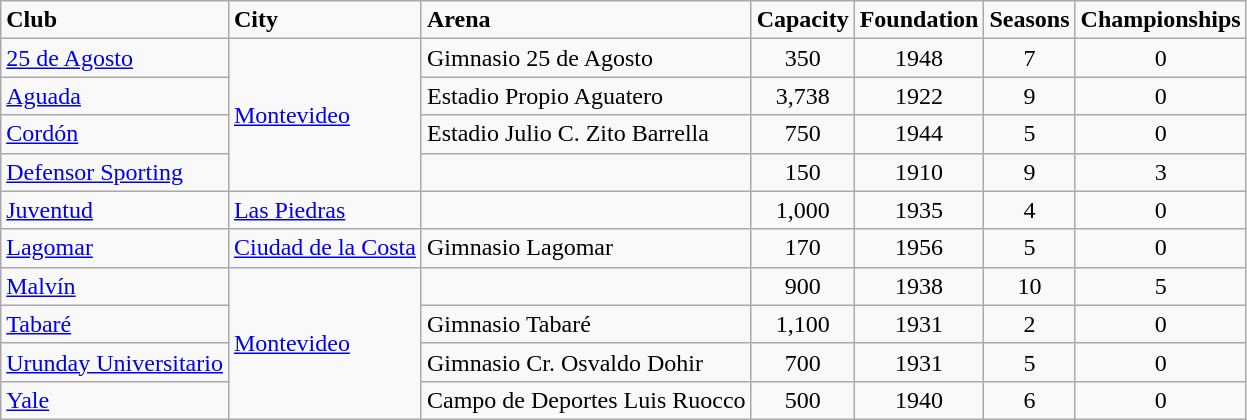<table class="wikitable sortable">
<tr>
<td><strong>Club</strong></td>
<td><strong>City</strong></td>
<td><strong>Arena</strong></td>
<td><strong>Capacity</strong></td>
<td><strong>Foundation</strong></td>
<td><strong>Seasons</strong></td>
<td><strong>Championships</strong></td>
</tr>
<tr align=left>
<td><a href='#'>25 de Agosto</a></td>
<td rowspan=4> <a href='#'>Montevideo</a></td>
<td>Gimnasio 25 de Agosto</td>
<td align="center">350</td>
<td align="center">1948</td>
<td align="center">7</td>
<td align="center">0</td>
</tr>
<tr align=left>
<td><a href='#'>Aguada</a></td>
<td>Estadio Propio Aguatero</td>
<td align="center">3,738</td>
<td align="center">1922</td>
<td align="center">9</td>
<td align="center">0</td>
</tr>
<tr align=left>
<td><a href='#'>Cordón</a></td>
<td>Estadio Julio C. Zito Barrella</td>
<td align="center">750</td>
<td align="center">1944</td>
<td align="center">5</td>
<td align="center">0</td>
</tr>
<tr align=left>
<td><a href='#'>Defensor Sporting</a></td>
<td></td>
<td align="center">150</td>
<td align="center">1910</td>
<td align="center">9</td>
<td align="center">3</td>
</tr>
<tr align=left>
<td><a href='#'>Juventud</a></td>
<td> <a href='#'>Las Piedras</a></td>
<td></td>
<td align="center">1,000</td>
<td align="center">1935</td>
<td align="center">4</td>
<td align="center">0</td>
</tr>
<tr align=left>
<td><a href='#'>Lagomar</a></td>
<td> <a href='#'>Ciudad de la Costa</a></td>
<td>Gimnasio Lagomar</td>
<td align="center">170</td>
<td align="center">1956</td>
<td align="center">5</td>
<td align="center">0</td>
</tr>
<tr align=left>
<td><a href='#'>Malvín</a></td>
<td rowspan="4"> <a href='#'>Montevideo</a></td>
<td></td>
<td align="center">900</td>
<td align="center">1938</td>
<td align="center">10</td>
<td align="center">5</td>
</tr>
<tr align=left>
<td><a href='#'>Tabaré</a></td>
<td>Gimnasio Tabaré</td>
<td align="center">1,100</td>
<td align="center">1931</td>
<td align="center">2</td>
<td align="center">0</td>
</tr>
<tr align=left>
<td><a href='#'>Urunday Universitario</a></td>
<td>Gimnasio Cr. Osvaldo Dohir</td>
<td align="center">700</td>
<td align="center">1931</td>
<td align="center">5</td>
<td align="center">0</td>
</tr>
<tr align=left>
<td><a href='#'>Yale</a></td>
<td>Campo de Deportes Luis Ruocco</td>
<td align="center">500</td>
<td align="center">1940</td>
<td align="center">6</td>
<td align="center">0</td>
</tr>
</table>
